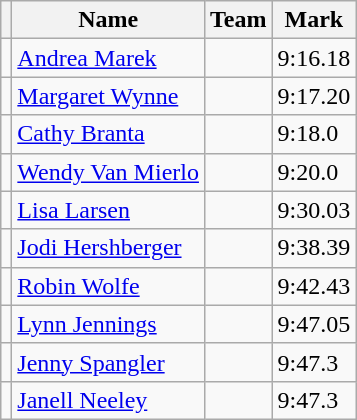<table class=wikitable>
<tr>
<th></th>
<th>Name</th>
<th>Team</th>
<th>Mark</th>
</tr>
<tr>
<td></td>
<td><a href='#'>Andrea Marek</a></td>
<td></td>
<td>9:16.18</td>
</tr>
<tr>
<td></td>
<td><a href='#'>Margaret Wynne</a></td>
<td></td>
<td>9:17.20</td>
</tr>
<tr>
<td></td>
<td><a href='#'>Cathy Branta</a></td>
<td></td>
<td>9:18.0</td>
</tr>
<tr>
<td></td>
<td><a href='#'>Wendy Van Mierlo</a></td>
<td></td>
<td>9:20.0</td>
</tr>
<tr>
<td></td>
<td><a href='#'>Lisa Larsen</a></td>
<td></td>
<td>9:30.03</td>
</tr>
<tr>
<td></td>
<td><a href='#'>Jodi Hershberger</a></td>
<td></td>
<td>9:38.39</td>
</tr>
<tr>
<td></td>
<td><a href='#'>Robin Wolfe</a></td>
<td></td>
<td>9:42.43</td>
</tr>
<tr>
<td></td>
<td><a href='#'>Lynn Jennings</a></td>
<td></td>
<td>9:47.05</td>
</tr>
<tr>
<td></td>
<td><a href='#'>Jenny Spangler</a></td>
<td></td>
<td>9:47.3</td>
</tr>
<tr>
<td></td>
<td><a href='#'>Janell Neeley</a></td>
<td></td>
<td>9:47.3</td>
</tr>
</table>
